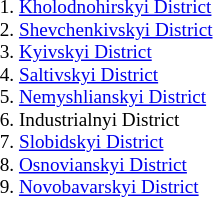<table class="toccolours"  style="float:right; font-size:80%; margin-left:10px;">
<tr>
<td style="padding-left:1em;"><ol><br><li><a href='#'>Kholodnohirskyi District</a></li>
<li><a href='#'>Shevchenkivskyi District</a></li>
<li><a href='#'>Kyivskyi District</a></li>
<li><a href='#'>Saltivskyi District</a></li>
<li><a href='#'>Nemyshlianskyi District</a></li>
<li>Industrialnyi District</li>
<li><a href='#'>Slobidskyi District</a></li>
<li><a href='#'>Osnovianskyi District</a></li>
<li><a href='#'>Novobavarskyi District</a></li>
</ol></td>
<td></td>
<td><ol><br></ol></td>
</tr>
</table>
